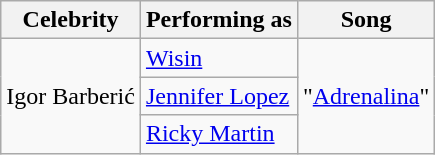<table class="wikitable">
<tr>
<th>Celebrity</th>
<th>Performing as</th>
<th>Song</th>
</tr>
<tr>
<td rowspan="3">Igor Barberić</td>
<td><a href='#'>Wisin</a></td>
<td rowspan="3">"<a href='#'>Adrenalina</a>"</td>
</tr>
<tr>
<td><a href='#'>Jennifer Lopez</a></td>
</tr>
<tr>
<td><a href='#'>Ricky Martin</a></td>
</tr>
</table>
